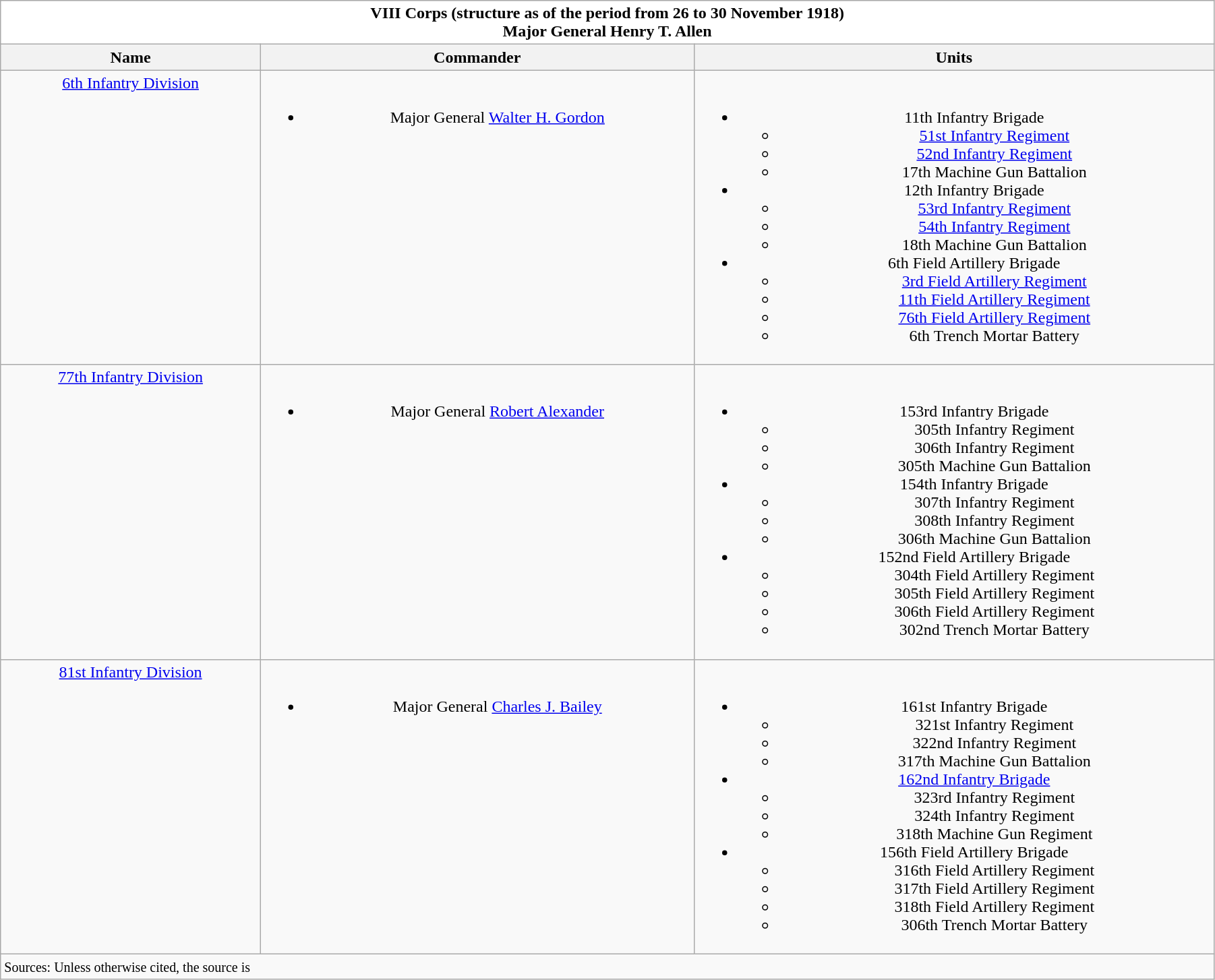<table class="wikitable" style="width:95%;">
<tr valign="top">
<th colspan="11" style="background:white;">VIII Corps (structure as of the period from 26 to 30 November 1918)<br>Major General Henry T. Allen</th>
</tr>
<tr valign="top"|- valign="top">
<th style="width:15%; text-align:center;">Name</th>
<th style="width:25%; text-align:center;">Commander</th>
<th style="width:30%; text-align:center;">Units</th>
</tr>
<tr valign="top">
<td align=center><a href='#'>6th Infantry Division</a></td>
<td align=center><br><ul><li>Major General <a href='#'>Walter H. Gordon</a></li></ul></td>
<td align=center><br><ul><li>11th Infantry Brigade<ul><li><a href='#'>51st Infantry Regiment</a></li><li><a href='#'>52nd Infantry Regiment</a></li><li>17th Machine Gun Battalion</li></ul></li><li>12th Infantry Brigade<ul><li><a href='#'>53rd Infantry Regiment</a></li><li><a href='#'>54th Infantry Regiment</a></li><li>18th Machine Gun Battalion</li></ul></li><li>6th Field Artillery Brigade<ul><li><a href='#'>3rd Field Artillery Regiment</a></li><li><a href='#'>11th Field Artillery Regiment</a></li><li><a href='#'>76th Field Artillery Regiment</a></li><li>6th Trench Mortar Battery</li></ul></li></ul></td>
</tr>
<tr valign="top">
<td align=center><a href='#'>77th Infantry Division</a></td>
<td align=center><br><ul><li>Major General <a href='#'>Robert Alexander</a></li></ul></td>
<td align=center><br><ul><li>153rd Infantry Brigade<ul><li>305th Infantry Regiment</li><li>306th Infantry Regiment</li><li>305th Machine Gun Battalion</li></ul></li><li>154th Infantry Brigade<ul><li>307th Infantry Regiment</li><li>308th Infantry Regiment</li><li>306th Machine Gun Battalion</li></ul></li><li>152nd Field Artillery Brigade<ul><li>304th Field Artillery Regiment</li><li>305th Field Artillery Regiment</li><li>306th Field Artillery Regiment</li><li>302nd Trench Mortar Battery</li></ul></li></ul></td>
</tr>
<tr valign="top">
<td align=center><a href='#'>81st Infantry Division</a></td>
<td align=center><br><ul><li>Major General <a href='#'>Charles J. Bailey</a></li></ul></td>
<td align=center><br><ul><li>161st Infantry Brigade<ul><li>321st Infantry Regiment</li><li>322nd Infantry Regiment</li><li>317th Machine Gun Battalion</li></ul></li><li><a href='#'>162nd Infantry Brigade</a><ul><li>323rd Infantry Regiment</li><li>324th Infantry Regiment</li><li>318th Machine Gun Regiment</li></ul></li><li>156th Field Artillery Brigade<ul><li>316th Field Artillery Regiment</li><li>317th Field Artillery Regiment</li><li>318th Field Artillery Regiment</li><li>306th Trench Mortar Battery</li></ul></li></ul></td>
</tr>
<tr valign="top">
<td colspan="9" style="text-align:left;"><small>Sources: Unless otherwise cited, the source is </small></td>
</tr>
</table>
